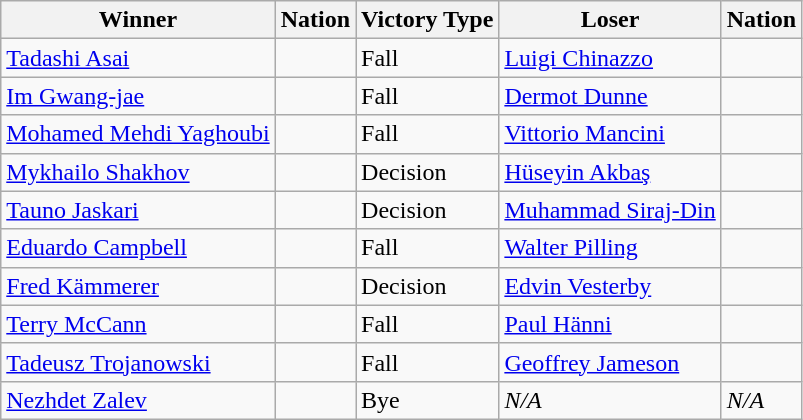<table class="wikitable sortable" style="text-align:left;">
<tr>
<th>Winner</th>
<th>Nation</th>
<th>Victory Type</th>
<th>Loser</th>
<th>Nation</th>
</tr>
<tr>
<td><a href='#'>Tadashi Asai</a></td>
<td></td>
<td>Fall</td>
<td><a href='#'>Luigi Chinazzo</a></td>
<td></td>
</tr>
<tr>
<td><a href='#'>Im Gwang-jae</a></td>
<td></td>
<td>Fall</td>
<td><a href='#'>Dermot Dunne</a></td>
<td></td>
</tr>
<tr>
<td><a href='#'>Mohamed Mehdi Yaghoubi</a></td>
<td></td>
<td>Fall</td>
<td><a href='#'>Vittorio Mancini</a></td>
<td></td>
</tr>
<tr>
<td><a href='#'>Mykhailo Shakhov</a></td>
<td></td>
<td>Decision</td>
<td><a href='#'>Hüseyin Akbaş</a></td>
<td></td>
</tr>
<tr>
<td><a href='#'>Tauno Jaskari</a></td>
<td></td>
<td>Decision</td>
<td><a href='#'>Muhammad Siraj-Din</a></td>
<td></td>
</tr>
<tr>
<td><a href='#'>Eduardo Campbell</a></td>
<td></td>
<td>Fall</td>
<td><a href='#'>Walter Pilling</a></td>
<td></td>
</tr>
<tr>
<td><a href='#'>Fred Kämmerer</a></td>
<td></td>
<td>Decision</td>
<td><a href='#'>Edvin Vesterby</a></td>
<td></td>
</tr>
<tr>
<td><a href='#'>Terry McCann</a></td>
<td></td>
<td>Fall</td>
<td><a href='#'>Paul Hänni</a></td>
<td></td>
</tr>
<tr>
<td><a href='#'>Tadeusz Trojanowski</a></td>
<td></td>
<td>Fall</td>
<td><a href='#'>Geoffrey Jameson</a></td>
<td></td>
</tr>
<tr>
<td><a href='#'>Nezhdet Zalev</a></td>
<td></td>
<td>Bye</td>
<td><em>N/A</em></td>
<td><em>N/A</em></td>
</tr>
</table>
